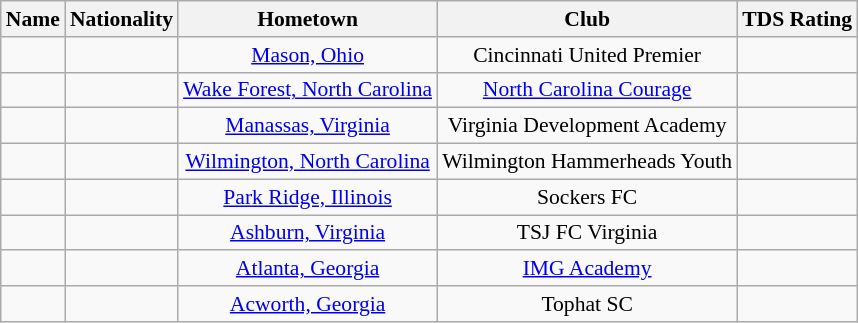<table class="wikitable" style="font-size:90%; text-align: center;" border="1">
<tr>
<th>Name</th>
<th>Nationality</th>
<th>Hometown</th>
<th>Club</th>
<th>TDS Rating</th>
</tr>
<tr>
<td></td>
<td></td>
<td><a href='#'>Mason, Ohio</a></td>
<td>Cincinnati United Premier</td>
<td></td>
</tr>
<tr>
<td></td>
<td></td>
<td><a href='#'>Wake Forest, North Carolina</a></td>
<td><a href='#'>North Carolina Courage</a></td>
<td></td>
</tr>
<tr>
<td></td>
<td></td>
<td><a href='#'>Manassas, Virginia</a></td>
<td>Virginia Development Academy</td>
<td></td>
</tr>
<tr>
<td></td>
<td></td>
<td><a href='#'>Wilmington, North Carolina</a></td>
<td>Wilmington Hammerheads Youth</td>
<td></td>
</tr>
<tr>
<td></td>
<td></td>
<td><a href='#'>Park Ridge, Illinois</a></td>
<td>Sockers FC</td>
<td></td>
</tr>
<tr>
<td></td>
<td></td>
<td><a href='#'>Ashburn, Virginia</a></td>
<td>TSJ FC Virginia</td>
<td></td>
</tr>
<tr>
<td></td>
<td></td>
<td><a href='#'>Atlanta, Georgia</a></td>
<td><a href='#'>IMG Academy</a></td>
<td></td>
</tr>
<tr>
<td></td>
<td></td>
<td><a href='#'>Acworth, Georgia</a></td>
<td>Tophat SC</td>
<td></td>
</tr>
</table>
